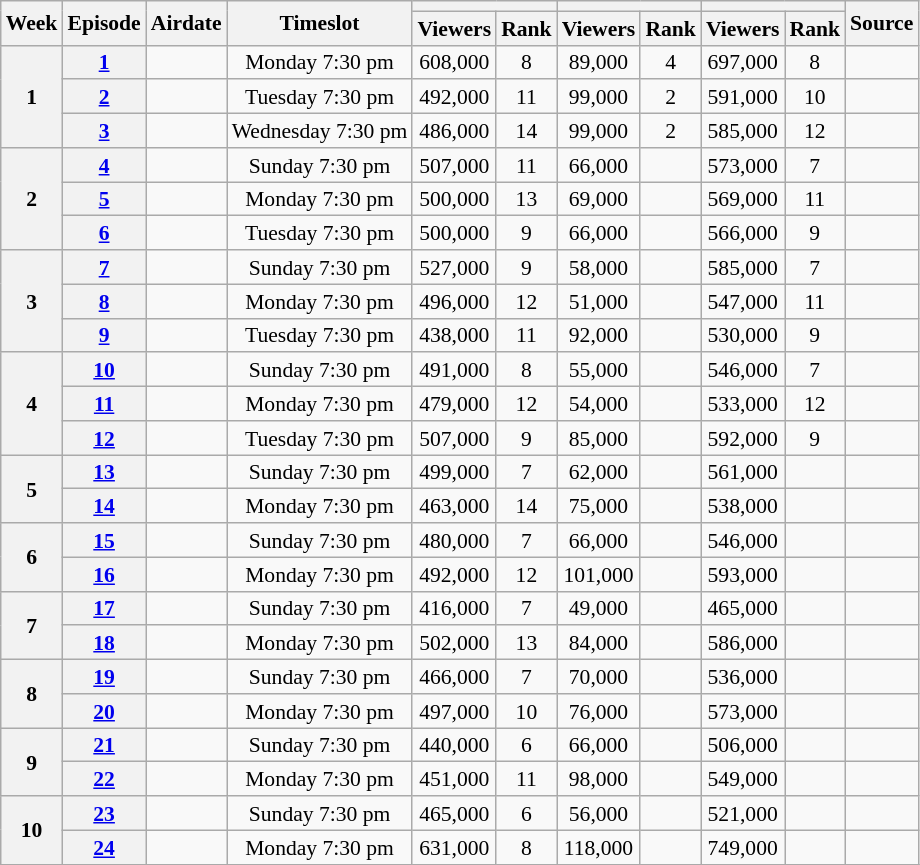<table class="wikitable nowrap" style="text-align:center; font-size:90%; line-height:16px;">
<tr>
<th rowspan="2">Week</th>
<th rowspan="2">Episode</th>
<th rowspan="2" class="unsortable">Airdate</th>
<th rowspan="2" class="unsortable">Timeslot</th>
<th colspan="2"></th>
<th colspan="2"></th>
<th colspan="2"></th>
<th rowspan="2">Source</th>
</tr>
<tr>
<th>Viewers</th>
<th>Rank</th>
<th>Viewers</th>
<th>Rank</th>
<th>Viewers</th>
<th>Rank</th>
</tr>
<tr>
<th rowspan="3">1</th>
<th><a href='#'>1</a></th>
<td style="text-align:left"></td>
<td>Monday 7:30 pm</td>
<td>608,000</td>
<td>8</td>
<td>89,000</td>
<td>4</td>
<td>697,000</td>
<td>8</td>
<td></td>
</tr>
<tr>
<th><a href='#'>2</a></th>
<td style="text-align:left"></td>
<td>Tuesday 7:30 pm</td>
<td>492,000</td>
<td>11</td>
<td>99,000</td>
<td>2</td>
<td>591,000</td>
<td>10</td>
<td></td>
</tr>
<tr>
<th><a href='#'>3</a></th>
<td style="text-align:left"></td>
<td>Wednesday 7:30 pm</td>
<td>486,000</td>
<td>14</td>
<td>99,000</td>
<td>2</td>
<td>585,000</td>
<td>12</td>
<td></td>
</tr>
<tr>
<th rowspan="3">2</th>
<th><a href='#'>4</a></th>
<td style="text-align:left"></td>
<td>Sunday 7:30 pm</td>
<td>507,000</td>
<td>11</td>
<td>66,000</td>
<td></td>
<td>573,000</td>
<td>7</td>
<td></td>
</tr>
<tr>
<th><a href='#'>5</a></th>
<td style="text-align:left"></td>
<td>Monday 7:30 pm</td>
<td>500,000</td>
<td>13</td>
<td>69,000</td>
<td></td>
<td>569,000</td>
<td>11</td>
<td></td>
</tr>
<tr>
<th><a href='#'>6</a></th>
<td style="text-align:left"></td>
<td>Tuesday 7:30 pm</td>
<td>500,000</td>
<td>9</td>
<td>66,000</td>
<td></td>
<td>566,000</td>
<td>9</td>
<td></td>
</tr>
<tr>
<th rowspan="3">3</th>
<th><a href='#'>7</a></th>
<td style="text-align:left"></td>
<td>Sunday 7:30 pm</td>
<td>527,000</td>
<td>9</td>
<td>58,000</td>
<td></td>
<td>585,000</td>
<td>7</td>
<td></td>
</tr>
<tr>
<th><a href='#'>8</a></th>
<td style="text-align:left"></td>
<td>Monday 7:30 pm</td>
<td>496,000</td>
<td>12</td>
<td>51,000</td>
<td></td>
<td>547,000</td>
<td>11</td>
<td></td>
</tr>
<tr>
<th><a href='#'>9</a></th>
<td style="text-align:left"></td>
<td>Tuesday 7:30 pm</td>
<td>438,000</td>
<td>11</td>
<td>92,000</td>
<td></td>
<td>530,000</td>
<td>9</td>
<td></td>
</tr>
<tr>
<th rowspan="3">4</th>
<th><a href='#'>10</a></th>
<td style="text-align:left"></td>
<td>Sunday 7:30 pm</td>
<td>491,000</td>
<td>8</td>
<td>55,000</td>
<td></td>
<td>546,000</td>
<td>7</td>
<td></td>
</tr>
<tr>
<th><a href='#'>11</a></th>
<td style="text-align:left"></td>
<td>Monday 7:30 pm</td>
<td>479,000</td>
<td>12</td>
<td>54,000</td>
<td></td>
<td>533,000</td>
<td>12</td>
<td></td>
</tr>
<tr>
<th><a href='#'>12</a></th>
<td style="text-align:left"></td>
<td>Tuesday 7:30 pm</td>
<td>507,000</td>
<td>9</td>
<td>85,000</td>
<td></td>
<td>592,000</td>
<td>9</td>
<td></td>
</tr>
<tr>
<th rowspan="2">5</th>
<th><a href='#'>13</a></th>
<td style="text-align:left"></td>
<td>Sunday 7:30 pm</td>
<td>499,000</td>
<td>7</td>
<td>62,000</td>
<td></td>
<td>561,000</td>
<td></td>
<td></td>
</tr>
<tr>
<th><a href='#'>14</a></th>
<td style="text-align:left"></td>
<td>Monday 7:30 pm</td>
<td>463,000</td>
<td>14</td>
<td>75,000</td>
<td></td>
<td>538,000</td>
<td></td>
<td></td>
</tr>
<tr>
<th rowspan="2">6</th>
<th><a href='#'>15</a></th>
<td style="text-align:left"></td>
<td>Sunday 7:30 pm</td>
<td>480,000</td>
<td>7</td>
<td>66,000</td>
<td></td>
<td>546,000</td>
<td></td>
<td></td>
</tr>
<tr>
<th><a href='#'>16</a></th>
<td style="text-align:left"></td>
<td>Monday 7:30 pm</td>
<td>492,000</td>
<td>12</td>
<td>101,000</td>
<td></td>
<td>593,000</td>
<td></td>
<td></td>
</tr>
<tr>
<th rowspan="2">7</th>
<th><a href='#'>17</a></th>
<td style="text-align:left"></td>
<td>Sunday 7:30 pm</td>
<td>416,000</td>
<td>7</td>
<td>49,000</td>
<td></td>
<td>465,000</td>
<td></td>
<td></td>
</tr>
<tr>
<th><a href='#'>18</a></th>
<td style="text-align:left"></td>
<td>Monday 7:30 pm</td>
<td>502,000</td>
<td>13</td>
<td>84,000</td>
<td></td>
<td>586,000</td>
<td></td>
<td></td>
</tr>
<tr>
<th rowspan="2">8</th>
<th><a href='#'>19</a></th>
<td style="text-align:left"></td>
<td>Sunday 7:30 pm</td>
<td>466,000</td>
<td>7</td>
<td>70,000</td>
<td></td>
<td>536,000</td>
<td></td>
<td></td>
</tr>
<tr>
<th><a href='#'>20</a></th>
<td style="text-align:left"></td>
<td>Monday 7:30 pm</td>
<td>497,000</td>
<td>10</td>
<td>76,000</td>
<td></td>
<td>573,000</td>
<td></td>
<td></td>
</tr>
<tr>
<th rowspan="2">9</th>
<th><a href='#'>21</a></th>
<td style="text-align:left"></td>
<td>Sunday 7:30 pm</td>
<td>440,000</td>
<td>6</td>
<td>66,000</td>
<td></td>
<td>506,000</td>
<td></td>
<td></td>
</tr>
<tr>
<th><a href='#'>22</a></th>
<td style="text-align:left"></td>
<td>Monday 7:30 pm</td>
<td>451,000</td>
<td>11</td>
<td>98,000</td>
<td></td>
<td>549,000</td>
<td></td>
<td></td>
</tr>
<tr>
<th rowspan="2">10</th>
<th><a href='#'>23</a></th>
<td style="text-align:left"></td>
<td>Sunday 7:30 pm</td>
<td>465,000</td>
<td>6</td>
<td>56,000</td>
<td></td>
<td>521,000</td>
<td></td>
<td></td>
</tr>
<tr>
<th><a href='#'>24</a></th>
<td style="text-align:left"></td>
<td>Monday 7:30 pm</td>
<td>631,000</td>
<td>8</td>
<td>118,000</td>
<td></td>
<td>749,000</td>
<td></td>
<td></td>
</tr>
<tr>
</tr>
</table>
